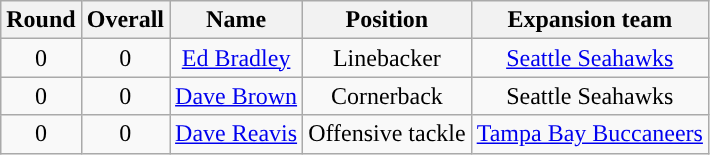<table class="wikitable" style="text-align:center">
<tr>
<th>Round</th>
<th>Overall</th>
<th>Name</th>
<th>Position</th>
<th>Expansion team</th>
</tr>
<tr>
<td>0</td>
<td>0</td>
<td><a href='#'>Ed Bradley</a></td>
<td>Linebacker</td>
<td><a href='#'>Seattle Seahawks</a></td>
</tr>
<tr>
<td>0</td>
<td>0</td>
<td><a href='#'>Dave Brown</a></td>
<td>Cornerback</td>
<td>Seattle Seahawks</td>
</tr>
<tr>
<td>0</td>
<td>0</td>
<td><a href='#'>Dave Reavis</a></td>
<td>Offensive tackle</td>
<td><a href='#'>Tampa Bay Buccaneers</a></td>
</tr>
</table>
